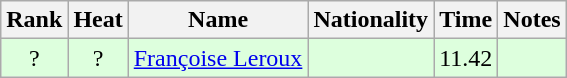<table class="wikitable sortable" style="text-align:center">
<tr>
<th>Rank</th>
<th>Heat</th>
<th>Name</th>
<th>Nationality</th>
<th>Time</th>
<th>Notes</th>
</tr>
<tr bgcolor=ddffdd>
<td>?</td>
<td>?</td>
<td align=left><a href='#'>Françoise Leroux</a></td>
<td align=left></td>
<td>11.42</td>
<td></td>
</tr>
</table>
